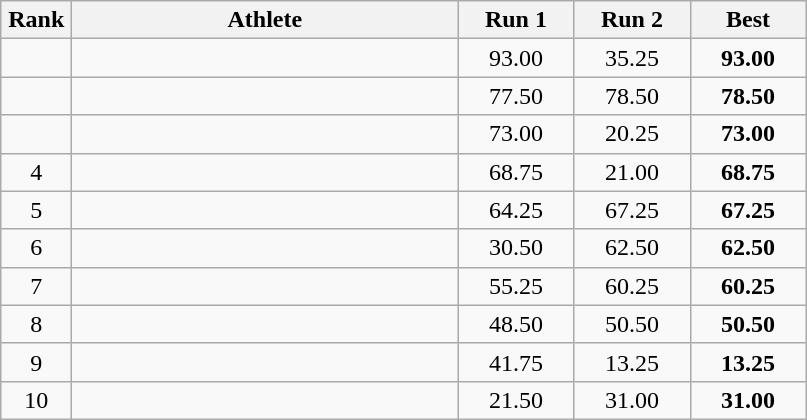<table class=wikitable style="text-align:center">
<tr>
<th width=40>Rank</th>
<th width=250>Athlete</th>
<th width=70>Run 1</th>
<th width=70>Run 2</th>
<th width=70>Best</th>
</tr>
<tr>
<td></td>
<td align=left></td>
<td>93.00</td>
<td>35.25</td>
<td><strong>93.00</strong></td>
</tr>
<tr>
<td></td>
<td align=left></td>
<td>77.50</td>
<td>78.50</td>
<td><strong>78.50</strong></td>
</tr>
<tr>
<td></td>
<td align=left></td>
<td>73.00</td>
<td>20.25</td>
<td><strong>73.00</strong></td>
</tr>
<tr>
<td>4</td>
<td align=left></td>
<td>68.75</td>
<td>21.00</td>
<td><strong>68.75</strong></td>
</tr>
<tr>
<td>5</td>
<td align=left></td>
<td>64.25</td>
<td>67.25</td>
<td><strong>67.25</strong></td>
</tr>
<tr>
<td>6</td>
<td align=left></td>
<td>30.50</td>
<td>62.50</td>
<td><strong>62.50</strong></td>
</tr>
<tr>
<td>7</td>
<td align=left></td>
<td>55.25</td>
<td>60.25</td>
<td><strong>60.25</strong></td>
</tr>
<tr>
<td>8</td>
<td align=left></td>
<td>48.50</td>
<td>50.50</td>
<td><strong>50.50</strong></td>
</tr>
<tr>
<td>9</td>
<td align=left></td>
<td>41.75</td>
<td>13.25</td>
<td><strong>13.25</strong></td>
</tr>
<tr>
<td>10</td>
<td align=left></td>
<td>21.50</td>
<td>31.00</td>
<td><strong>31.00</strong></td>
</tr>
</table>
